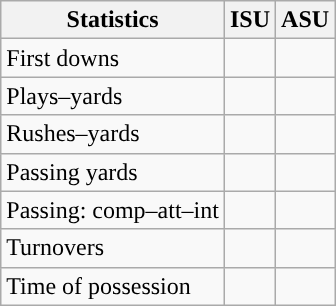<table class="wikitable" style="float:left">
<tr>
<th>Statistics</th>
<th>ISU</th>
<th>ASU</th>
</tr>
<tr>
<td>First downs</td>
<td></td>
<td></td>
</tr>
<tr>
<td>Plays–yards</td>
<td></td>
<td></td>
</tr>
<tr>
<td>Rushes–yards</td>
<td></td>
<td></td>
</tr>
<tr>
<td>Passing yards</td>
<td></td>
<td></td>
</tr>
<tr>
<td>Passing: comp–att–int</td>
<td></td>
<td></td>
</tr>
<tr>
<td>Turnovers</td>
<td></td>
<td></td>
</tr>
<tr>
<td>Time of possession</td>
<td></td>
<td></td>
</tr>
</table>
